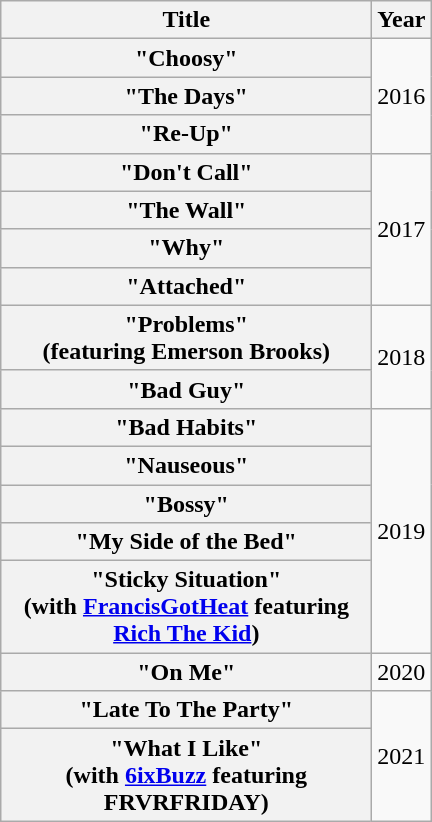<table class="wikitable plainrowheaders" style="text-align:center;">
<tr>
<th scope="col" style="width:15em;">Title</th>
<th scope="col" style="width:1em;">Year</th>
</tr>
<tr>
<th scope="row">"Choosy"</th>
<td rowspan="3">2016</td>
</tr>
<tr>
<th scope="row">"The Days"</th>
</tr>
<tr>
<th scope="row">"Re-Up"</th>
</tr>
<tr>
<th scope="row">"Don't Call"</th>
<td rowspan="4">2017</td>
</tr>
<tr>
<th scope="row">"The Wall"</th>
</tr>
<tr>
<th scope="row">"Why"</th>
</tr>
<tr>
<th scope="row">"Attached"</th>
</tr>
<tr>
<th scope="row">"Problems"<br><span>(featuring Emerson Brooks)</span></th>
<td rowspan="2">2018</td>
</tr>
<tr>
<th scope="row">"Bad Guy"</th>
</tr>
<tr>
<th scope="row">"Bad Habits"</th>
<td rowspan="5">2019</td>
</tr>
<tr>
<th scope="row">"Nauseous"</th>
</tr>
<tr>
<th scope="row">"Bossy"</th>
</tr>
<tr>
<th scope="row">"My Side of the Bed"</th>
</tr>
<tr>
<th scope="row">"Sticky Situation"<br><span>(with <a href='#'>FrancisGotHeat</a> featuring <a href='#'>Rich The Kid</a>)</span></th>
</tr>
<tr>
<th scope="row">"On Me"</th>
<td rowspan="1">2020</td>
</tr>
<tr>
<th scope="row">"Late To The Party"</th>
<td rowspan="2">2021</td>
</tr>
<tr>
<th scope="row">"What I Like"<br><span>(with <a href='#'>6ixBuzz</a> featuring FRVRFRIDAY)</span></th>
</tr>
</table>
